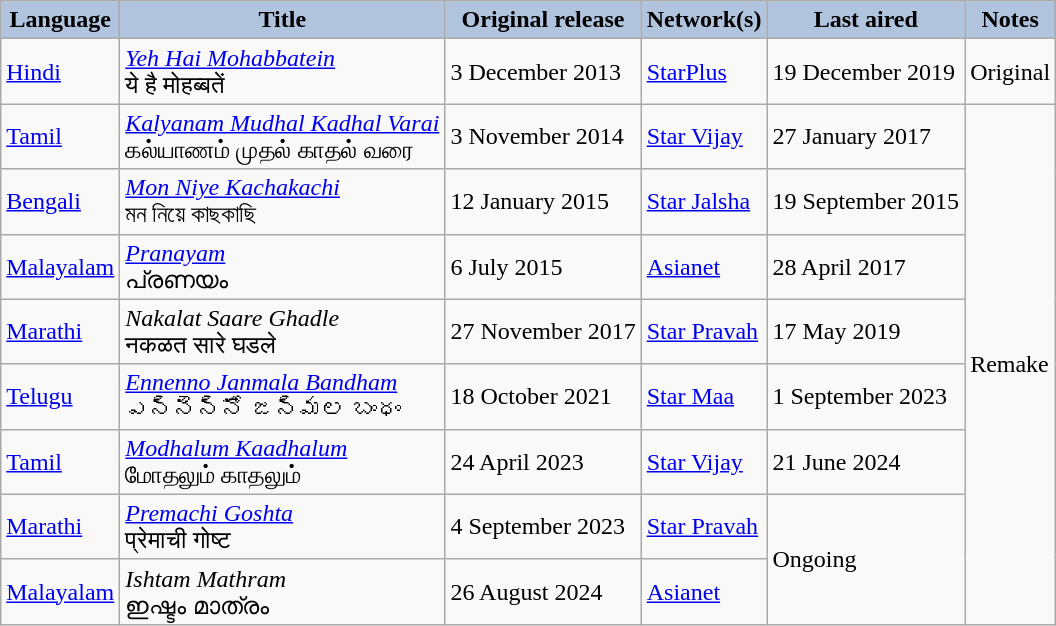<table class="wikitable">
<tr>
<th style="background:LightSteelBlue;">Language</th>
<th style="background:LightSteelBlue;">Title</th>
<th style="background:LightSteelBlue;">Original release</th>
<th style="background:LightSteelBlue;">Network(s)</th>
<th style="background:LightSteelBlue;">Last aired</th>
<th style="background:LightSteelBlue;">Notes</th>
</tr>
<tr>
<td><a href='#'>Hindi</a></td>
<td><em><a href='#'>Yeh Hai Mohabbatein</a></em> <br> ये है मोहब्बतें</td>
<td>3 December 2013</td>
<td><a href='#'>StarPlus</a></td>
<td>19 December 2019</td>
<td>Original</td>
</tr>
<tr>
<td><a href='#'>Tamil</a></td>
<td><em><a href='#'>Kalyanam Mudhal Kadhal Varai</a></em> <br> கல்யாணம் முதல் காதல் வரை</td>
<td>3 November 2014</td>
<td><a href='#'>Star Vijay</a></td>
<td>27 January 2017</td>
<td rowspan="8">Remake</td>
</tr>
<tr>
<td><a href='#'>Bengali</a></td>
<td><em><a href='#'>Mon Niye Kachakachi</a></em> <br> মন নিয়ে কাছকাছি</td>
<td>12 January 2015</td>
<td><a href='#'>Star Jalsha</a></td>
<td>19 September 2015</td>
</tr>
<tr>
<td><a href='#'>Malayalam</a></td>
<td><em><a href='#'>Pranayam</a></em> <br> പ്രണയം</td>
<td>6 July 2015</td>
<td><a href='#'>Asianet</a></td>
<td>28 April 2017</td>
</tr>
<tr>
<td><a href='#'>Marathi</a></td>
<td><em>Nakalat Saare Ghadle</em> <br> नकळत सारे घडले</td>
<td>27 November 2017</td>
<td><a href='#'>Star Pravah</a></td>
<td>17 May 2019</td>
</tr>
<tr>
<td><a href='#'>Telugu</a></td>
<td><em><a href='#'>Ennenno Janmala Bandham</a></em> <br> ఎన్నెన్నో జన్మల బంధం</td>
<td>18 October 2021</td>
<td><a href='#'>Star Maa</a></td>
<td>1 September 2023</td>
</tr>
<tr>
<td><a href='#'>Tamil</a></td>
<td><em><a href='#'>Modhalum Kaadhalum</a></em> <br> மோதலும் காதலும்</td>
<td>24 April 2023</td>
<td><a href='#'>Star Vijay</a></td>
<td>21 June 2024</td>
</tr>
<tr>
<td><a href='#'>Marathi</a></td>
<td><em><a href='#'>Premachi Goshta</a></em> <br> प्रेमाची गोष्ट</td>
<td>4 September 2023</td>
<td><a href='#'>Star Pravah</a></td>
<td rowspan="2">Ongoing</td>
</tr>
<tr>
<td><a href='#'>Malayalam</a></td>
<td><em>Ishtam Mathram</em> <br> ഇഷ്ടം മാത്രം</td>
<td>26 August 2024</td>
<td><a href='#'>Asianet</a></td>
</tr>
</table>
